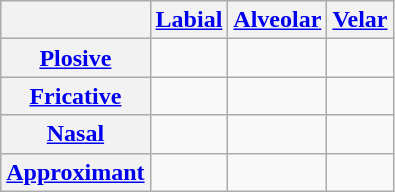<table class="wikitable">
<tr>
<th></th>
<th><a href='#'>Labial</a></th>
<th><a href='#'>Alveolar</a></th>
<th><a href='#'>Velar</a></th>
</tr>
<tr>
<th><a href='#'>Plosive</a></th>
<td></td>
<td></td>
<td></td>
</tr>
<tr>
<th><a href='#'>Fricative</a></th>
<td></td>
<td></td>
<td></td>
</tr>
<tr>
<th><a href='#'>Nasal</a></th>
<td></td>
<td></td>
<td></td>
</tr>
<tr>
<th><a href='#'>Approximant</a></th>
<td></td>
<td></td>
<td></td>
</tr>
</table>
